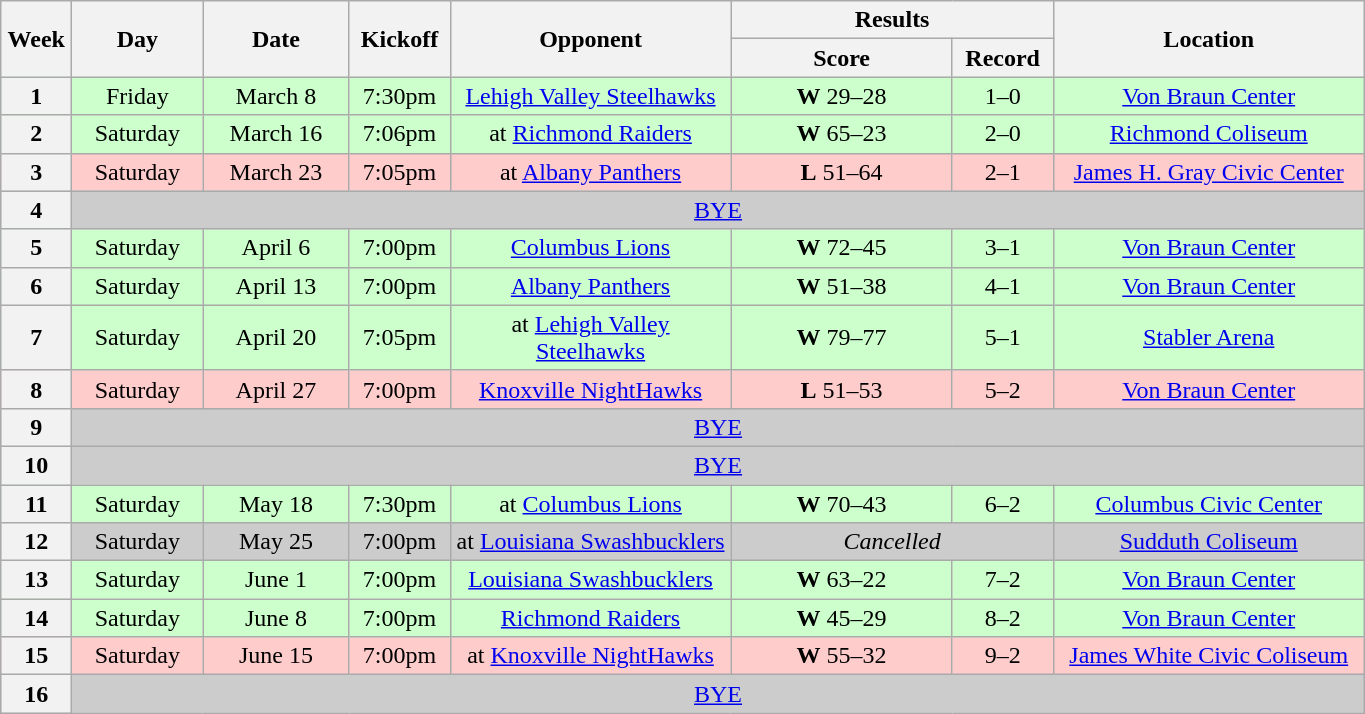<table class="wikitable">
<tr>
<th rowspan="2" width="40">Week</th>
<th rowspan="2" width="80">Day</th>
<th rowspan="2" width="90">Date</th>
<th rowspan="2" width="60">Kickoff</th>
<th rowspan="2" width="180">Opponent</th>
<th colspan="2" width="200">Results</th>
<th rowspan="2" width="200">Location</th>
</tr>
<tr>
<th width="140">Score</th>
<th width="60">Record</th>
</tr>
<tr align="center" bgcolor="#CCFFCC">
<th>1</th>
<td>Friday</td>
<td>March 8</td>
<td>7:30pm</td>
<td><a href='#'>Lehigh Valley Steelhawks</a></td>
<td><strong>W</strong> 29–28</td>
<td>1–0</td>
<td><a href='#'>Von Braun Center</a></td>
</tr>
<tr align="center" bgcolor="#CCFFCC">
<th>2</th>
<td>Saturday</td>
<td>March 16</td>
<td>7:06pm</td>
<td>at <a href='#'>Richmond Raiders</a></td>
<td><strong>W</strong> 65–23</td>
<td>2–0</td>
<td><a href='#'>Richmond Coliseum</a></td>
</tr>
<tr align="center" bgcolor="#FFCCCC">
<th>3</th>
<td>Saturday</td>
<td>March 23</td>
<td>7:05pm</td>
<td>at <a href='#'>Albany Panthers</a></td>
<td><strong>L</strong> 51–64</td>
<td>2–1</td>
<td><a href='#'>James H. Gray Civic Center</a></td>
</tr>
<tr align="center" bgcolor="#CCCCCC">
<th>4</th>
<td colSpan=7><a href='#'>BYE</a></td>
</tr>
<tr align="center" bgcolor="#CCFFCC">
<th>5</th>
<td>Saturday</td>
<td>April 6</td>
<td>7:00pm</td>
<td><a href='#'>Columbus Lions</a></td>
<td><strong>W</strong> 72–45</td>
<td>3–1</td>
<td><a href='#'>Von Braun Center</a></td>
</tr>
<tr align="center" bgcolor="#CCFFCC">
<th>6</th>
<td>Saturday</td>
<td>April 13</td>
<td>7:00pm</td>
<td><a href='#'>Albany Panthers</a></td>
<td><strong>W</strong> 51–38</td>
<td>4–1</td>
<td><a href='#'>Von Braun Center</a></td>
</tr>
<tr align="center" bgcolor="#CCFFCC">
<th>7</th>
<td>Saturday</td>
<td>April 20</td>
<td>7:05pm</td>
<td>at <a href='#'>Lehigh Valley Steelhawks</a></td>
<td><strong>W</strong> 79–77</td>
<td>5–1</td>
<td><a href='#'>Stabler Arena</a></td>
</tr>
<tr align="center" bgcolor="#FFCCCC">
<th>8</th>
<td>Saturday</td>
<td>April 27</td>
<td>7:00pm</td>
<td><a href='#'>Knoxville NightHawks</a></td>
<td><strong>L</strong> 51–53</td>
<td>5–2</td>
<td><a href='#'>Von Braun Center</a></td>
</tr>
<tr align="center" bgcolor="#CCCCCC">
<th>9</th>
<td colSpan=7><a href='#'>BYE</a></td>
</tr>
<tr align="center" bgcolor="#CCCCCC">
<th>10</th>
<td colSpan=7><a href='#'>BYE</a></td>
</tr>
<tr align="center" bgcolor="#CCFFCC">
<th>11</th>
<td>Saturday</td>
<td>May 18</td>
<td>7:30pm</td>
<td>at <a href='#'>Columbus Lions</a></td>
<td><strong>W</strong> 70–43</td>
<td>6–2</td>
<td><a href='#'>Columbus Civic Center</a></td>
</tr>
<tr align="center" bgcolor="#CCCCCC">
<th>12</th>
<td>Saturday</td>
<td>May 25</td>
<td>7:00pm</td>
<td>at <a href='#'>Louisiana Swashbucklers</a></td>
<td colSpan=2><em>Cancelled</em></td>
<td><a href='#'>Sudduth Coliseum</a></td>
</tr>
<tr align="center" bgcolor="#CCFFCC">
<th>13</th>
<td>Saturday</td>
<td>June 1</td>
<td>7:00pm</td>
<td><a href='#'>Louisiana Swashbucklers</a></td>
<td><strong>W</strong> 63–22</td>
<td>7–2</td>
<td><a href='#'>Von Braun Center</a></td>
</tr>
<tr align="center" bgcolor="#CCFFCC">
<th>14</th>
<td>Saturday</td>
<td>June 8</td>
<td>7:00pm</td>
<td><a href='#'>Richmond Raiders</a></td>
<td><strong>W</strong> 45–29</td>
<td>8–2</td>
<td><a href='#'>Von Braun Center</a></td>
</tr>
<tr align="center" bgcolor="#FFCCCC">
<th>15</th>
<td>Saturday</td>
<td>June 15</td>
<td>7:00pm</td>
<td>at <a href='#'>Knoxville NightHawks</a></td>
<td><strong>W</strong> 55–32</td>
<td>9–2</td>
<td><a href='#'>James White Civic Coliseum</a></td>
</tr>
<tr align="center" bgcolor="#CCCCCC">
<th>16</th>
<td colSpan=7><a href='#'>BYE</a></td>
</tr>
</table>
